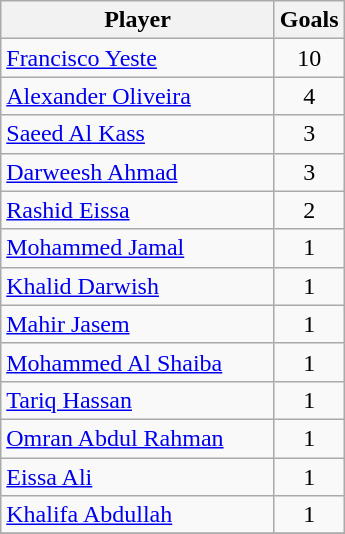<table class="wikitable" style="text-align: center;">
<tr>
<th width="175">Player</th>
<th width="20">Goals</th>
</tr>
<tr>
<td align=left> <a href='#'>Francisco Yeste</a></td>
<td>10</td>
</tr>
<tr>
<td align=left> <a href='#'>Alexander Oliveira</a></td>
<td>4</td>
</tr>
<tr>
<td align=left> <a href='#'>Saeed Al Kass</a></td>
<td>3</td>
</tr>
<tr>
<td align=left> <a href='#'>Darweesh Ahmad</a></td>
<td>3</td>
</tr>
<tr>
<td align=left> <a href='#'>Rashid Eissa</a></td>
<td>2</td>
</tr>
<tr>
<td align=left> <a href='#'>Mohammed Jamal</a></td>
<td>1</td>
</tr>
<tr>
<td align=left> <a href='#'>Khalid Darwish</a></td>
<td>1</td>
</tr>
<tr>
<td align=left> <a href='#'>Mahir Jasem</a></td>
<td>1</td>
</tr>
<tr>
<td align=left> <a href='#'>Mohammed Al Shaiba</a></td>
<td>1</td>
</tr>
<tr>
<td align=left> <a href='#'>Tariq Hassan</a></td>
<td>1</td>
</tr>
<tr>
<td align=left> <a href='#'>Omran Abdul Rahman</a></td>
<td>1</td>
</tr>
<tr>
<td align=left> <a href='#'>Eissa Ali</a></td>
<td>1</td>
</tr>
<tr>
<td align=left> <a href='#'>Khalifa Abdullah</a></td>
<td>1</td>
</tr>
<tr>
</tr>
</table>
